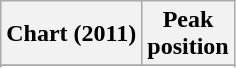<table class="wikitable sortable plainrowheaders" style="text-align:center">
<tr>
<th scope="col">Chart (2011)</th>
<th scope="col">Peak<br> position</th>
</tr>
<tr>
</tr>
<tr>
</tr>
<tr>
</tr>
<tr>
</tr>
<tr>
</tr>
<tr>
</tr>
<tr>
</tr>
<tr>
</tr>
<tr>
</tr>
<tr>
</tr>
<tr>
</tr>
<tr>
</tr>
<tr>
</tr>
<tr>
</tr>
<tr>
</tr>
<tr>
</tr>
<tr>
</tr>
<tr>
</tr>
<tr>
</tr>
<tr>
</tr>
<tr>
</tr>
</table>
